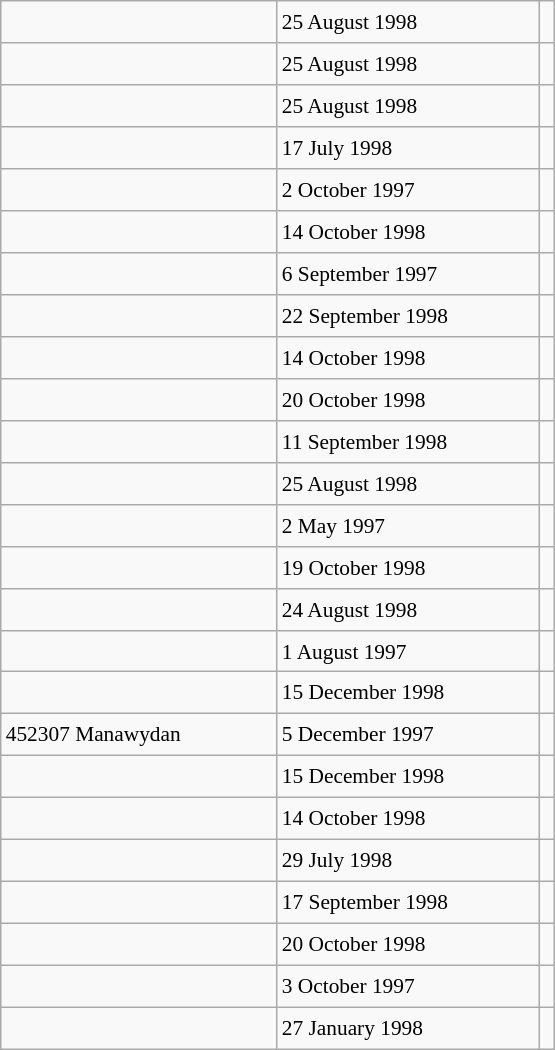<table class="wikitable" style="font-size: 89%; float: left; width: 26em; margin-right: 1em; height: 700px">
<tr>
<td></td>
<td>25 August 1998</td>
<td></td>
</tr>
<tr>
<td></td>
<td>25 August 1998</td>
<td></td>
</tr>
<tr>
<td></td>
<td>25 August 1998</td>
<td></td>
</tr>
<tr>
<td></td>
<td>17 July 1998</td>
<td></td>
</tr>
<tr>
<td></td>
<td>2 October 1997</td>
<td></td>
</tr>
<tr>
<td></td>
<td>14 October 1998</td>
<td></td>
</tr>
<tr>
<td></td>
<td>6 September 1997</td>
<td></td>
</tr>
<tr>
<td></td>
<td>22 September 1998</td>
<td></td>
</tr>
<tr>
<td></td>
<td>14 October 1998</td>
<td></td>
</tr>
<tr>
<td></td>
<td>20 October 1998</td>
<td></td>
</tr>
<tr>
<td></td>
<td>11 September 1998</td>
<td></td>
</tr>
<tr>
<td></td>
<td>25 August 1998</td>
<td></td>
</tr>
<tr>
<td></td>
<td>2 May 1997</td>
<td></td>
</tr>
<tr>
<td></td>
<td>19 October 1998</td>
<td></td>
</tr>
<tr>
<td></td>
<td>24 August 1998</td>
<td></td>
</tr>
<tr>
<td></td>
<td>1 August 1997</td>
<td></td>
</tr>
<tr>
<td></td>
<td>15 December 1998</td>
<td></td>
</tr>
<tr>
<td>452307 Manawydan</td>
<td>5 December 1997</td>
<td></td>
</tr>
<tr>
<td></td>
<td>15 December 1998</td>
<td></td>
</tr>
<tr>
<td></td>
<td>14 October 1998</td>
<td></td>
</tr>
<tr>
<td></td>
<td>29 July 1998</td>
<td></td>
</tr>
<tr>
<td></td>
<td>17 September 1998</td>
<td></td>
</tr>
<tr>
<td></td>
<td>20 October 1998</td>
<td></td>
</tr>
<tr>
<td></td>
<td>3 October 1997</td>
<td></td>
</tr>
<tr>
<td></td>
<td>27 January 1998</td>
<td></td>
</tr>
</table>
